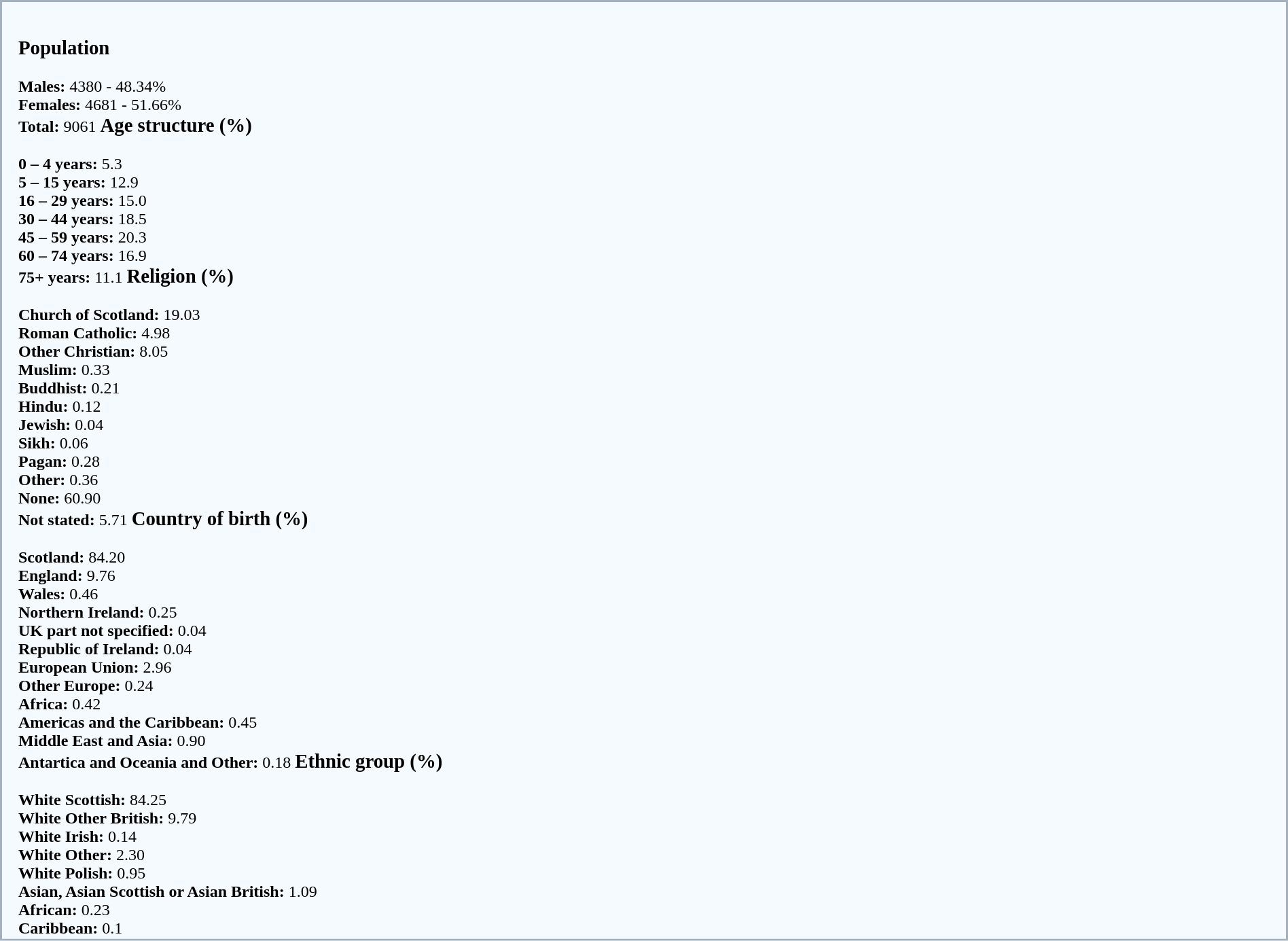<table cellspacing="0" cellpadding="" align="center" style="width:100%; border:2px #a3b1bf solid; margin-top: 1em">
<tr>
<td id="totdhelp" colspan="2" style="width:100%; margin-top:0em; padding-top:1em; padding-left:1em; padding-right:1em; background:#f5faff;"><br><div>

<big><strong>Population</strong></big><br>
<br>
<strong>Males:</strong> 4380 - 48.34%<br>
<strong>Females:</strong> 4681 - 51.66%<br>
<strong>Total:</strong> 9061

<big><strong>Age structure (%)</strong></big><br>
<br>
<strong>0 – 4 years:</strong> 5.3<br>
<strong>5 – 15 years:</strong> 12.9<br>
<strong>16 – 29 years:</strong> 15.0<br>
<strong>30 – 44 years:</strong> 18.5<br>
<strong>45 – 59 years:</strong> 20.3<br>
<strong>60 – 74 years:</strong> 16.9<br>
<strong>75+ years:</strong> 11.1

<big><strong>Religion (%)</strong></big><br>
<br>
<strong>Church of Scotland:</strong> 19.03<br>
<strong>Roman Catholic:</strong> 4.98<br>
<strong>Other Christian:</strong> 8.05<br>
<strong>Muslim:</strong> 0.33<br>
<strong>Buddhist:</strong> 0.21<br>
<strong>Hindu:</strong> 0.12<br>
<strong>Jewish:</strong> 0.04<br>
<strong>Sikh:</strong> 0.06<br>
<strong>Pagan:</strong> 0.28<br>
<strong>Other:</strong> 0.36<br>
<strong>None:</strong> 60.90<br>
<strong>Not stated:</strong> 5.71

<big><strong>Country of birth (%)</strong></big><br>
<br>
<strong>Scotland:</strong> 84.20<br>
<strong>England:</strong> 9.76<br>
<strong>Wales:</strong> 0.46<br>
<strong>Northern Ireland:</strong> 0.25<br>
<strong>UK part not specified:</strong> 0.04<br>
<strong>Republic of Ireland:</strong> 0.04<br>
<strong>European Union:</strong> 2.96<br>
<strong>Other Europe:</strong> 0.24<br>
<strong>Africa:</strong> 0.42<br>
<strong>Americas and the Caribbean:</strong> 0.45<br>
<strong>Middle East and Asia:</strong> 0.90<br>
<strong>Antartica and Oceania and Other:</strong> 0.18

<big><strong>Ethnic group (%)</strong></big><br>
<br>
<strong>White Scottish:</strong> 84.25<br>
<strong>White Other British:</strong> 9.79<br>
<strong>White Irish:</strong> 0.14<br>
<strong>White Other:</strong> 2.30<br>
<strong>White Polish:</strong> 0.95<br>
<strong>Asian, Asian Scottish or Asian British:</strong> 1.09<br>
<strong>African:</strong> 0.23<br>
<strong>Caribbean:</strong> 0.1<br>

</div></td>
</tr>
</table>
